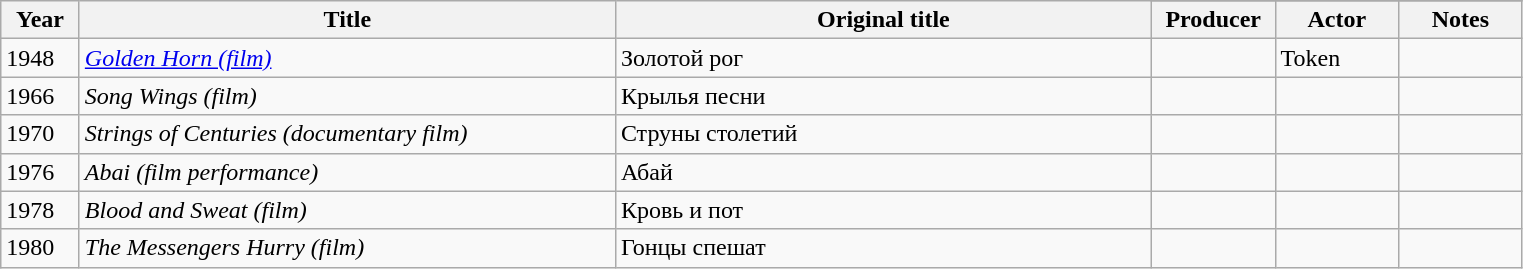<table class="wikitable" style="margin-right: 0;">
<tr>
<th rowspan="2" width="45">Year</th>
<th rowspan="2" width="350">Title</th>
<th rowspan="2" width="350">Original title</th>
</tr>
<tr>
<th width="75">Producer</th>
<th width="75">Actor</th>
<th width="75">Notes</th>
</tr>
<tr>
<td>1948</td>
<td><em><a href='#'>Golden Horn (film)</a></em></td>
<td>Золотой рог</td>
<td></td>
<td>Token</td>
<td></td>
</tr>
<tr>
<td>1966</td>
<td><em>Song Wings (film)</em></td>
<td>Крылья песни</td>
<td></td>
<td></td>
<td></td>
</tr>
<tr>
<td>1970</td>
<td><em>Strings of Centuries (documentary film)</em></td>
<td>Струны столетий</td>
<td></td>
<td></td>
<td></td>
</tr>
<tr>
<td>1976</td>
<td><em>Abai (film performance)</em></td>
<td>Абай</td>
<td></td>
<td></td>
<td></td>
</tr>
<tr>
<td>1978</td>
<td><em>Blood and Sweat (film)</em></td>
<td>Кровь и пот</td>
<td></td>
<td></td>
<td></td>
</tr>
<tr>
<td>1980</td>
<td><em>The Messengers Hurry (film)</em></td>
<td>Гонцы спешат</td>
<td></td>
<td></td>
<td></td>
</tr>
</table>
